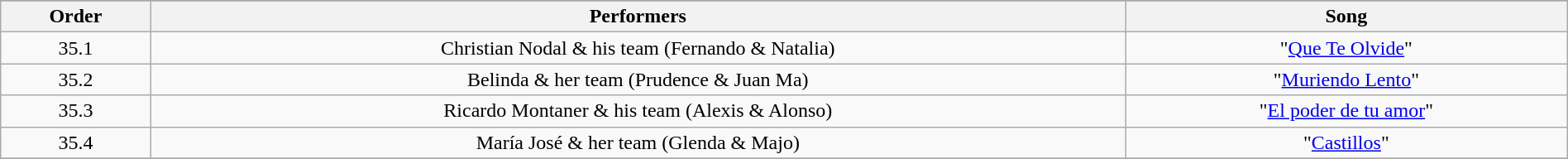<table class="wikitable" style="text-align:center; width:100%;">
<tr>
</tr>
<tr>
<th>Order</th>
<th>Performers</th>
<th>Song</th>
</tr>
<tr>
<td>35.1</td>
<td>Christian Nodal & his team (Fernando & Natalia)</td>
<td>"<a href='#'>Que Te Olvide</a>"</td>
</tr>
<tr>
<td>35.2</td>
<td>Belinda & her team (Prudence & Juan Ma)</td>
<td>"<a href='#'>Muriendo Lento</a>"</td>
</tr>
<tr>
<td>35.3</td>
<td>Ricardo Montaner & his team (Alexis & Alonso)</td>
<td>"<a href='#'>El poder de tu amor</a>"</td>
</tr>
<tr>
<td>35.4</td>
<td>María José & her team (Glenda & Majo)</td>
<td>"<a href='#'>Castillos</a>"</td>
</tr>
<tr>
</tr>
</table>
